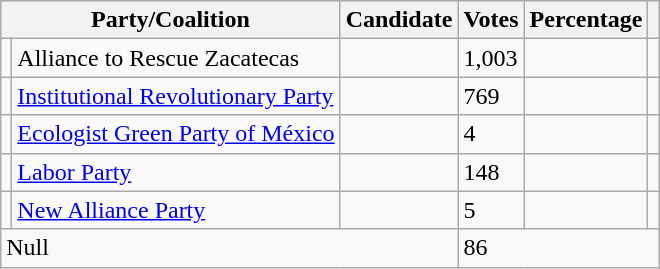<table class="wikitable">
<tr>
<th colspan="2"><strong>Party/Coalition</strong></th>
<th><strong>Candidate</strong></th>
<th><strong>Votes</strong></th>
<th><strong>Percentage</strong></th>
<th></th>
</tr>
<tr>
<td></td>
<td>Alliance to Rescue Zacatecas</td>
<td></td>
<td>1,003</td>
<td></td>
<td></td>
</tr>
<tr>
<td></td>
<td><a href='#'>Institutional Revolutionary Party</a></td>
<td></td>
<td>769</td>
<td></td>
<td></td>
</tr>
<tr>
<td></td>
<td><a href='#'>Ecologist Green Party of México</a></td>
<td></td>
<td>4</td>
<td></td>
<td></td>
</tr>
<tr>
<td></td>
<td><a href='#'>Labor Party</a></td>
<td></td>
<td>148</td>
<td></td>
<td></td>
</tr>
<tr>
<td></td>
<td><a href='#'>New Alliance Party</a></td>
<td></td>
<td>5</td>
<td></td>
<td></td>
</tr>
<tr>
<td colspan="3">Null</td>
<td colspan="3">86</td>
</tr>
</table>
